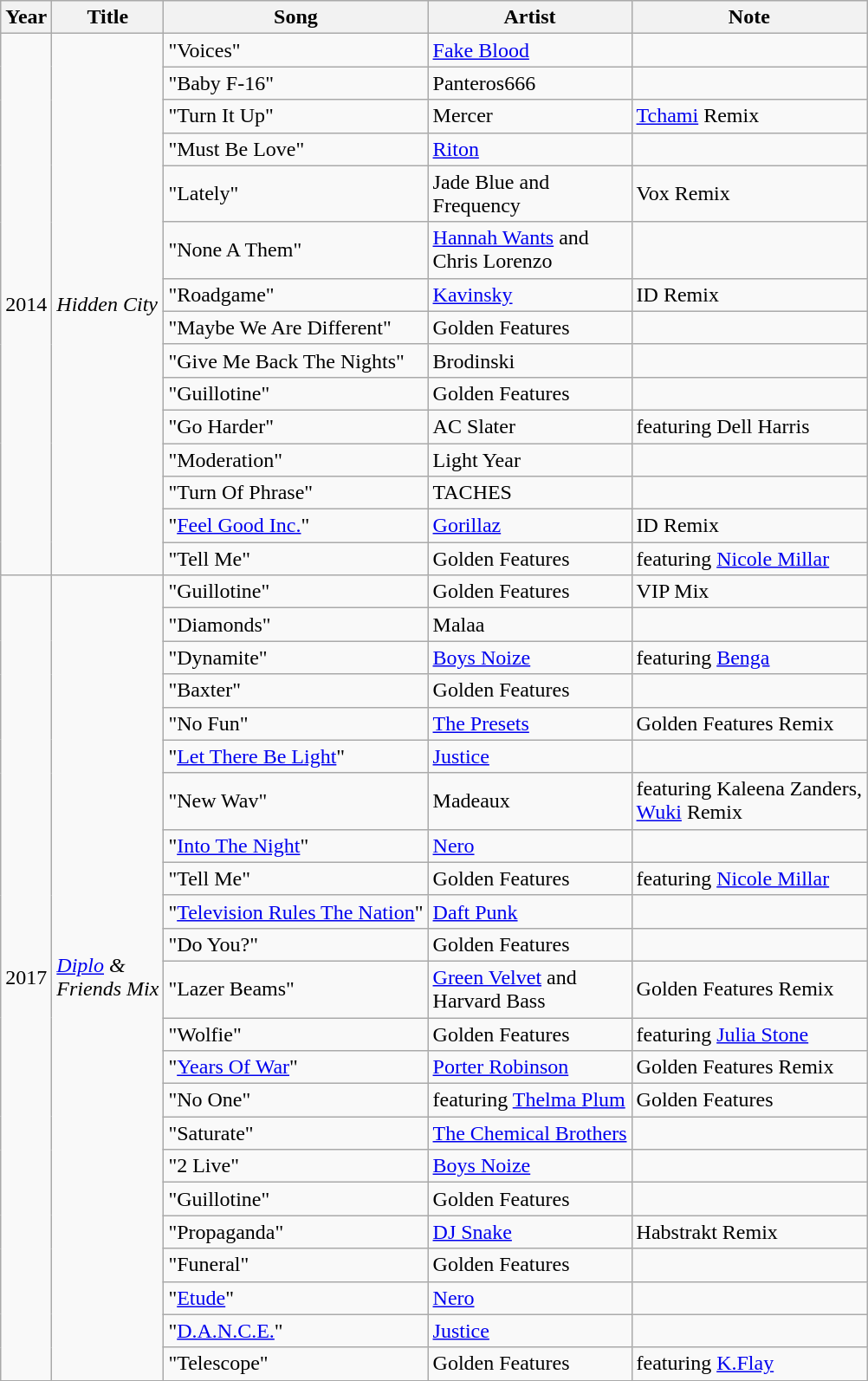<table class="wikitable">
<tr>
<th>Year</th>
<th>Title</th>
<th>Song</th>
<th>Artist</th>
<th>Note</th>
</tr>
<tr>
<td rowspan="15">2014</td>
<td rowspan="15"><em>Hidden City</em></td>
<td>"Voices"</td>
<td><a href='#'>Fake Blood</a></td>
<td></td>
</tr>
<tr>
<td>"Baby F-16"</td>
<td>Panteros666</td>
<td></td>
</tr>
<tr>
<td>"Turn It Up"</td>
<td>Mercer</td>
<td><a href='#'>Tchami</a> Remix</td>
</tr>
<tr>
<td>"Must Be Love"</td>
<td><a href='#'>Riton</a></td>
<td></td>
</tr>
<tr>
<td>"Lately"</td>
<td>Jade Blue and<br>Frequency</td>
<td>Vox Remix</td>
</tr>
<tr>
<td>"None A Them"</td>
<td><a href='#'>Hannah Wants</a> and<br>Chris Lorenzo</td>
<td></td>
</tr>
<tr>
<td>"Roadgame"</td>
<td><a href='#'>Kavinsky</a></td>
<td>ID Remix</td>
</tr>
<tr>
<td>"Maybe We Are Different"</td>
<td>Golden Features</td>
<td></td>
</tr>
<tr>
<td>"Give Me Back The Nights"</td>
<td>Brodinski</td>
<td></td>
</tr>
<tr>
<td>"Guillotine"</td>
<td>Golden Features</td>
<td></td>
</tr>
<tr>
<td>"Go Harder"</td>
<td>AC Slater</td>
<td>featuring Dell Harris</td>
</tr>
<tr>
<td>"Moderation"</td>
<td>Light Year</td>
<td></td>
</tr>
<tr>
<td>"Turn Of Phrase"</td>
<td>TACHES</td>
<td></td>
</tr>
<tr>
<td>"<a href='#'>Feel Good Inc.</a>"</td>
<td><a href='#'>Gorillaz</a></td>
<td>ID Remix</td>
</tr>
<tr>
<td>"Tell Me"</td>
<td>Golden Features</td>
<td>featuring <a href='#'>Nicole Millar</a></td>
</tr>
<tr>
<td rowspan="23">2017</td>
<td rowspan="23"><em><a href='#'>Diplo</a> &<br>Friends Mix</em></td>
<td>"Guillotine"</td>
<td>Golden Features</td>
<td>VIP Mix</td>
</tr>
<tr>
<td>"Diamonds"</td>
<td>Malaa</td>
<td></td>
</tr>
<tr>
<td>"Dynamite"</td>
<td><a href='#'>Boys Noize</a></td>
<td>featuring <a href='#'>Benga</a></td>
</tr>
<tr>
<td>"Baxter"</td>
<td>Golden Features</td>
<td></td>
</tr>
<tr>
<td>"No Fun"</td>
<td><a href='#'>The Presets</a></td>
<td>Golden Features Remix</td>
</tr>
<tr>
<td>"<a href='#'>Let There Be Light</a>"</td>
<td><a href='#'>Justice</a></td>
<td></td>
</tr>
<tr>
<td>"New Wav"</td>
<td>Madeaux</td>
<td>featuring Kaleena Zanders,<br><a href='#'>Wuki</a> Remix</td>
</tr>
<tr>
<td>"<a href='#'>Into The Night</a>"</td>
<td><a href='#'>Nero</a></td>
<td></td>
</tr>
<tr>
<td>"Tell Me"</td>
<td>Golden Features</td>
<td>featuring <a href='#'>Nicole Millar</a></td>
</tr>
<tr>
<td>"<a href='#'>Television Rules The Nation</a>"</td>
<td><a href='#'>Daft Punk</a></td>
<td></td>
</tr>
<tr>
<td>"Do You?"</td>
<td>Golden Features</td>
<td></td>
</tr>
<tr>
<td>"Lazer Beams"</td>
<td><a href='#'>Green Velvet</a> and<br>Harvard Bass</td>
<td>Golden Features Remix</td>
</tr>
<tr>
<td>"Wolfie"</td>
<td>Golden Features</td>
<td>featuring <a href='#'>Julia Stone</a></td>
</tr>
<tr>
<td>"<a href='#'>Years Of War</a>"</td>
<td><a href='#'>Porter Robinson</a></td>
<td>Golden Features Remix</td>
</tr>
<tr>
<td>"No One"</td>
<td>featuring <a href='#'>Thelma Plum</a></td>
<td>Golden Features</td>
</tr>
<tr>
<td>"Saturate"</td>
<td><a href='#'>The Chemical Brothers</a></td>
<td></td>
</tr>
<tr>
<td>"2 Live"</td>
<td><a href='#'>Boys Noize</a></td>
<td></td>
</tr>
<tr>
<td>"Guillotine"</td>
<td>Golden Features</td>
<td></td>
</tr>
<tr>
<td>"Propaganda"</td>
<td><a href='#'>DJ Snake</a></td>
<td>Habstrakt Remix</td>
</tr>
<tr>
<td>"Funeral"</td>
<td>Golden Features</td>
<td></td>
</tr>
<tr>
<td>"<a href='#'>Etude</a>"</td>
<td><a href='#'>Nero</a></td>
<td></td>
</tr>
<tr>
<td>"<a href='#'>D.A.N.C.E.</a>"</td>
<td><a href='#'>Justice</a></td>
<td></td>
</tr>
<tr>
<td>"Telescope"</td>
<td>Golden Features</td>
<td>featuring <a href='#'>K.Flay</a></td>
</tr>
<tr>
</tr>
</table>
